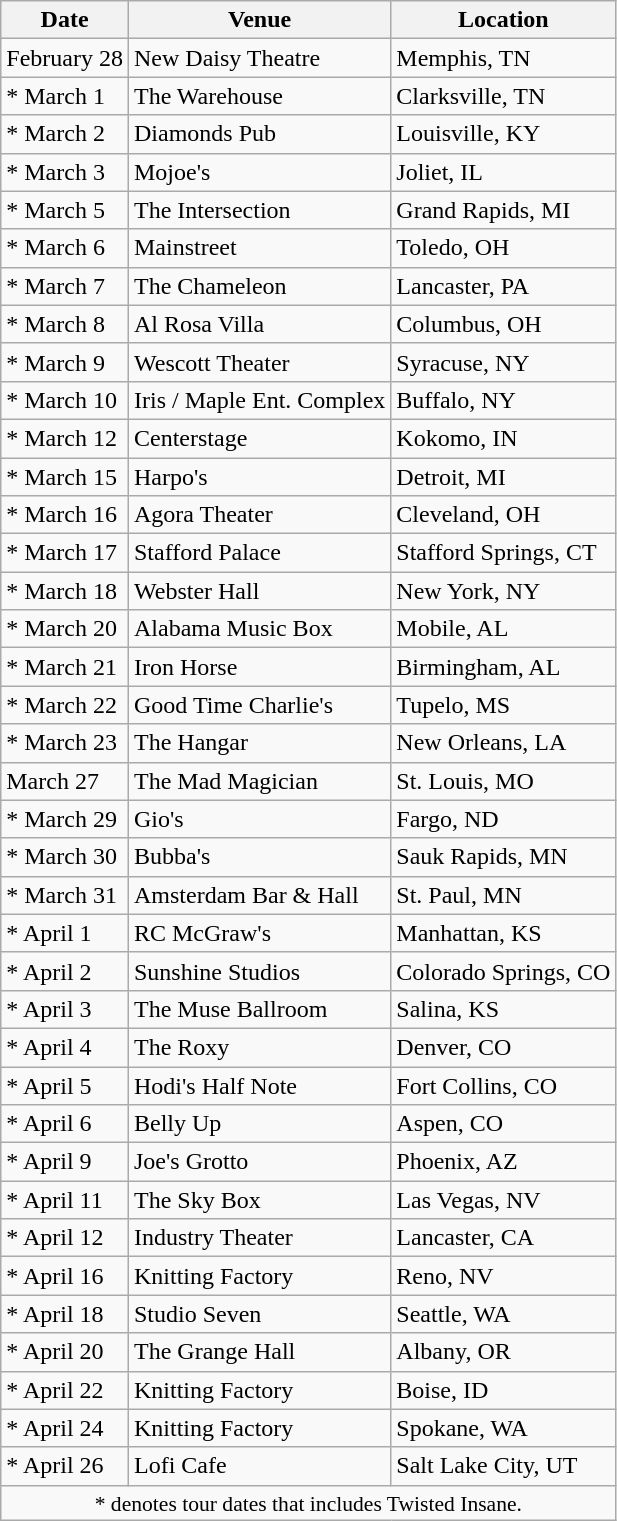<table class="wikitable">
<tr>
<th>Date</th>
<th>Venue</th>
<th>Location</th>
</tr>
<tr>
<td>February 28</td>
<td>New Daisy Theatre</td>
<td>Memphis, TN</td>
</tr>
<tr>
<td>* March 1</td>
<td>The Warehouse</td>
<td>Clarksville, TN</td>
</tr>
<tr>
<td>* March 2</td>
<td>Diamonds Pub</td>
<td>Louisville, KY</td>
</tr>
<tr>
<td>* March 3</td>
<td>Mojoe's</td>
<td>Joliet, IL</td>
</tr>
<tr>
<td>* March 5</td>
<td>The Intersection</td>
<td>Grand Rapids, MI</td>
</tr>
<tr>
<td>* March 6</td>
<td>Mainstreet</td>
<td>Toledo, OH</td>
</tr>
<tr>
<td>* March 7</td>
<td>The Chameleon</td>
<td>Lancaster, PA</td>
</tr>
<tr>
<td>* March 8</td>
<td>Al Rosa Villa</td>
<td>Columbus, OH</td>
</tr>
<tr>
<td>* March 9</td>
<td>Wescott Theater</td>
<td>Syracuse, NY</td>
</tr>
<tr>
<td>* March 10</td>
<td>Iris / Maple Ent. Complex</td>
<td>Buffalo, NY</td>
</tr>
<tr>
<td>* March 12</td>
<td>Centerstage</td>
<td>Kokomo, IN</td>
</tr>
<tr>
<td>* March 15</td>
<td>Harpo's</td>
<td>Detroit, MI</td>
</tr>
<tr>
<td>* March 16</td>
<td>Agora Theater</td>
<td>Cleveland, OH</td>
</tr>
<tr>
<td>* March 17</td>
<td>Stafford Palace</td>
<td>Stafford Springs, CT</td>
</tr>
<tr>
<td>* March 18</td>
<td>Webster Hall</td>
<td>New York, NY</td>
</tr>
<tr>
<td>* March 20</td>
<td>Alabama Music Box</td>
<td>Mobile, AL</td>
</tr>
<tr>
<td>* March 21</td>
<td>Iron Horse</td>
<td>Birmingham, AL</td>
</tr>
<tr>
<td>* March 22</td>
<td>Good Time Charlie's</td>
<td>Tupelo, MS</td>
</tr>
<tr>
<td>* March 23</td>
<td>The Hangar</td>
<td>New Orleans, LA</td>
</tr>
<tr>
<td>March 27</td>
<td>The Mad Magician</td>
<td>St. Louis, MO</td>
</tr>
<tr>
<td>* March 29</td>
<td>Gio's</td>
<td>Fargo, ND</td>
</tr>
<tr>
<td>* March 30</td>
<td>Bubba's</td>
<td>Sauk Rapids, MN</td>
</tr>
<tr>
<td>* March 31</td>
<td>Amsterdam Bar & Hall</td>
<td>St. Paul, MN</td>
</tr>
<tr>
<td>* April 1</td>
<td>RC McGraw's</td>
<td>Manhattan, KS</td>
</tr>
<tr>
<td>* April 2</td>
<td>Sunshine Studios</td>
<td>Colorado Springs, CO</td>
</tr>
<tr>
<td>* April 3</td>
<td>The Muse Ballroom</td>
<td>Salina, KS</td>
</tr>
<tr>
<td>* April 4</td>
<td>The Roxy</td>
<td>Denver, CO</td>
</tr>
<tr>
<td>* April 5</td>
<td>Hodi's Half Note</td>
<td>Fort Collins, CO</td>
</tr>
<tr>
<td>* April 6</td>
<td>Belly Up</td>
<td>Aspen, CO</td>
</tr>
<tr>
<td>* April 9</td>
<td>Joe's Grotto</td>
<td>Phoenix, AZ</td>
</tr>
<tr>
<td>* April 11</td>
<td>The Sky Box</td>
<td>Las Vegas, NV</td>
</tr>
<tr>
<td>* April 12</td>
<td>Industry Theater</td>
<td>Lancaster, CA</td>
</tr>
<tr>
<td>* April 16</td>
<td>Knitting Factory</td>
<td>Reno, NV</td>
</tr>
<tr>
<td>* April 18</td>
<td>Studio Seven</td>
<td>Seattle, WA</td>
</tr>
<tr>
<td>* April 20</td>
<td>The Grange Hall</td>
<td>Albany, OR</td>
</tr>
<tr>
<td>* April 22</td>
<td>Knitting Factory</td>
<td>Boise, ID</td>
</tr>
<tr>
<td>* April 24</td>
<td>Knitting Factory</td>
<td>Spokane, WA</td>
</tr>
<tr>
<td>* April 26</td>
<td>Lofi Cafe</td>
<td>Salt Lake City, UT</td>
</tr>
<tr>
<td colspan="3"  style="text-align:center; font-size:90%;">* denotes tour dates that includes Twisted Insane.<br></td>
</tr>
</table>
